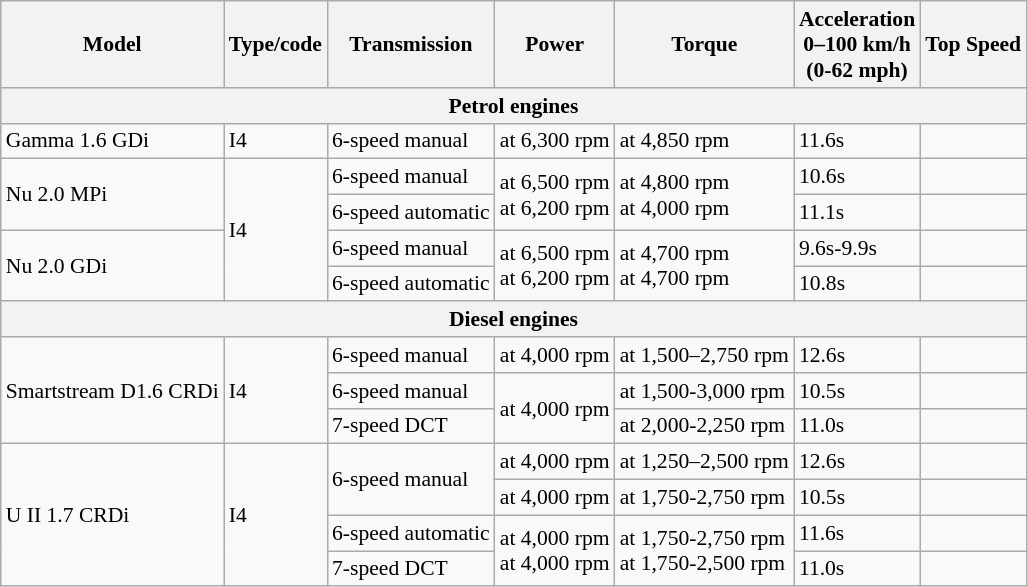<table class="wikitable" style="text-align:left; font-size:90%;">
<tr>
<th>Model</th>
<th>Type/code</th>
<th>Transmission</th>
<th>Power</th>
<th>Torque</th>
<th>Acceleration<br>0–100 km/h<br>(0-62 mph)</th>
<th>Top Speed</th>
</tr>
<tr>
<th colspan="7">Petrol engines</th>
</tr>
<tr>
<td>Gamma 1.6 GDi</td>
<td> I4</td>
<td>6-speed manual</td>
<td> at 6,300 rpm</td>
<td> at 4,850 rpm</td>
<td>11.6s</td>
<td></td>
</tr>
<tr>
<td rowspan="2">Nu 2.0 MPi</td>
<td rowspan="4"> I4</td>
<td>6-speed manual</td>
<td rowspan="2"> at 6,500 rpm<br> at 6,200 rpm</td>
<td rowspan="2"> at 4,800 rpm<br> at 4,000 rpm</td>
<td>10.6s</td>
<td></td>
</tr>
<tr>
<td>6-speed automatic</td>
<td>11.1s</td>
<td></td>
</tr>
<tr>
<td rowspan="2">Nu 2.0 GDi</td>
<td>6-speed manual</td>
<td rowspan="2"> at 6,500 rpm<br> at 6,200 rpm</td>
<td rowspan="2"> at 4,700 rpm<br> at 4,700 rpm</td>
<td>9.6s-9.9s</td>
<td></td>
</tr>
<tr>
<td>6-speed automatic</td>
<td>10.8s</td>
<td></td>
</tr>
<tr>
<th colspan="7">Diesel engines</th>
</tr>
<tr>
<td rowspan="3">Smartstream D1.6 CRDi</td>
<td rowspan="3"> I4</td>
<td>6-speed manual</td>
<td> at 4,000 rpm</td>
<td> at 1,500–2,750 rpm</td>
<td>12.6s</td>
<td></td>
</tr>
<tr>
<td>6-speed manual</td>
<td rowspan="2"> at 4,000 rpm</td>
<td> at 1,500-3,000 rpm</td>
<td>10.5s</td>
<td></td>
</tr>
<tr>
<td>7-speed DCT</td>
<td> at 2,000-2,250 rpm</td>
<td>11.0s</td>
<td></td>
</tr>
<tr>
<td rowspan="4">U II 1.7 CRDi</td>
<td rowspan="4"> I4</td>
<td rowspan="2">6-speed manual</td>
<td> at 4,000 rpm</td>
<td> at 1,250–2,500 rpm</td>
<td>12.6s</td>
<td></td>
</tr>
<tr>
<td> at 4,000 rpm</td>
<td> at 1,750-2,750 rpm</td>
<td>10.5s</td>
<td></td>
</tr>
<tr>
<td>6-speed automatic</td>
<td rowspan="2"> at 4,000 rpm<br> at 4,000 rpm</td>
<td rowspan="2"> at 1,750-2,750 rpm<br> at 1,750-2,500 rpm</td>
<td>11.6s</td>
<td></td>
</tr>
<tr>
<td>7-speed DCT</td>
<td>11.0s</td>
<td></td>
</tr>
</table>
